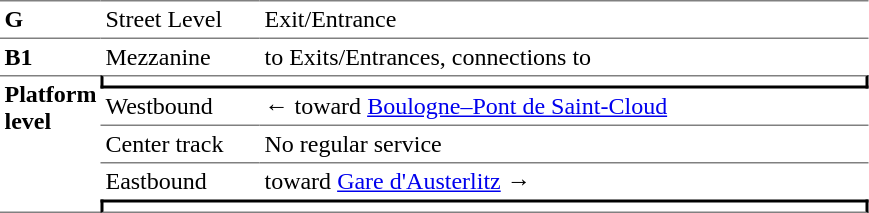<table border=0 cellspacing=0 cellpadding=3>
<tr>
<td style="border-top:solid 1px gray;" width=50 valign=top><strong>G</strong></td>
<td style="border-top:solid 1px gray;" width=100 valign=top>Street Level</td>
<td style="border-top:solid 1px gray;" width=400 valign=top>Exit/Entrance</td>
</tr>
<tr>
<td style="border-top:solid 1px gray;" width=50 valign=top><strong>B1</strong></td>
<td style="border-top:solid 1px gray;" width=100 valign=top>Mezzanine</td>
<td style="border-top:solid 1px gray;" width=400 valign=top>to Exits/Entrances, connections to  </td>
</tr>
<tr>
<td style="border-top:solid 1px gray; border-bottom:solid 1px gray;" width=50 rowspan=5 valign=top><strong>Platform level</strong></td>
<td style="border-top:solid 1px gray; border-right:solid 2px black;border-left:solid 2px black;border-bottom:solid 2px black;text-align:center;" colspan=2></td>
</tr>
<tr>
<td style="border-bottom:solid 1px gray;" width=100>Westbound</td>
<td style="border-bottom:solid 1px gray;" width=390>←   toward <a href='#'>Boulogne–Pont de Saint-Cloud</a> </td>
</tr>
<tr>
<td style="border-bottom:solid 1px gray;" width=100>Center track</td>
<td style="border-bottom:solid 1px gray;" width=390>No regular service</td>
</tr>
<tr>
<td>Eastbound</td>
<td>   toward <a href='#'>Gare d'Austerlitz</a>  →</td>
</tr>
<tr>
<td style="border-top:solid 2px black;border-right:solid 2px black;border-left:solid 2px black;border-bottom:solid 1px gray;text-align:center;" colspan=2></td>
</tr>
</table>
